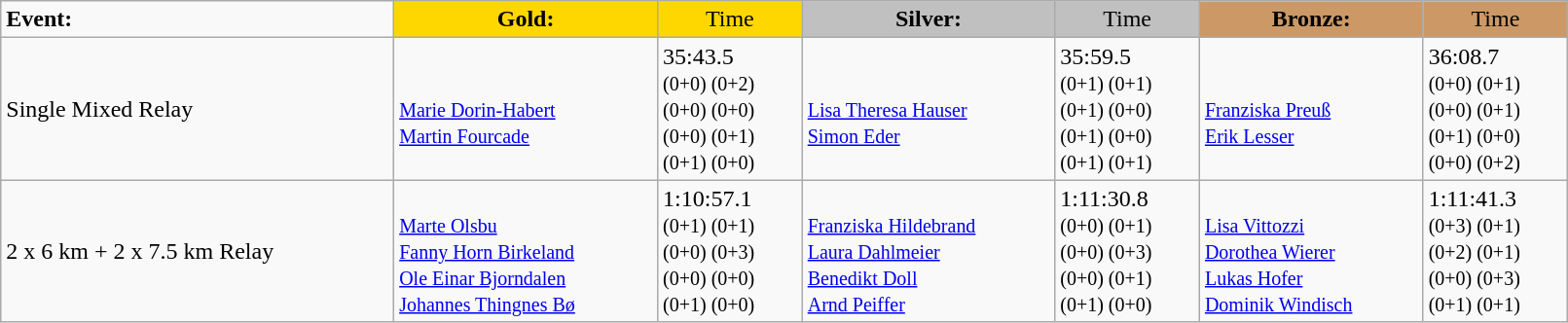<table class="wikitable" border="1" style="width:85%;">
<tr>
<td><strong>Event:</strong></td>
<td style="text-align:center;background-color:gold;"><strong>Gold:</strong></td>
<td style="text-align:center;background-color:gold;">Time</td>
<td style="text-align:center;background-color:silver;"><strong>Silver:</strong></td>
<td style="text-align:center;background-color:silver;">Time</td>
<td style="text-align:center;background-color:#CC9966;"><strong>Bronze:</strong></td>
<td style="text-align:center;background-color:#CC9966;">Time</td>
</tr>
<tr>
<td>Single Mixed Relay<br></td>
<td><strong></strong><br><small><a href='#'>Marie Dorin-Habert</a><br><a href='#'>Martin Fourcade</a></small></td>
<td>35:43.5<br><small>(0+0) (0+2)<br>(0+0) (0+0)<br>(0+0) (0+1)<br>(0+1) (0+0)</small></td>
<td><br><small><a href='#'>Lisa Theresa Hauser</a><br><a href='#'>Simon Eder</a></small></td>
<td>35:59.5<br><small>(0+1) (0+1)<br>(0+1) (0+0)<br>(0+1) (0+0)<br>(0+1) (0+1)</small></td>
<td><br><small><a href='#'>Franziska Preuß</a><br><a href='#'>Erik Lesser</a></small></td>
<td>36:08.7<br><small>(0+0) (0+1)<br>(0+0) (0+1)<br>(0+1) (0+0)<br>(0+0) (0+2)</small></td>
</tr>
<tr>
<td>2 x 6 km + 2 x 7.5 km Relay<br></td>
<td><strong></strong><br><small><a href='#'>Marte Olsbu</a><br><a href='#'>Fanny Horn Birkeland</a><br><a href='#'>Ole Einar Bjorndalen</a><br><a href='#'>Johannes Thingnes Bø</a></small></td>
<td>1:10:57.1<br><small>(0+1) (0+1)<br>(0+0) (0+3)<br>(0+0) (0+0)<br>(0+1) (0+0)</small></td>
<td><br><small><a href='#'>Franziska Hildebrand</a><br><a href='#'>Laura Dahlmeier</a><br><a href='#'>Benedikt Doll</a><br><a href='#'>Arnd Peiffer</a></small></td>
<td>1:11:30.8<br><small>(0+0) (0+1)<br>(0+0) (0+3)<br>(0+0) (0+1)<br>(0+1) (0+0)</small></td>
<td><br><small><a href='#'>Lisa Vittozzi</a><br><a href='#'>Dorothea Wierer</a><br><a href='#'>Lukas Hofer</a><br><a href='#'>Dominik Windisch</a></small></td>
<td>1:11:41.3<br><small>(0+3) (0+1)<br>(0+2) (0+1)<br>(0+0) (0+3)<br>(0+1) (0+1)</small></td>
</tr>
</table>
